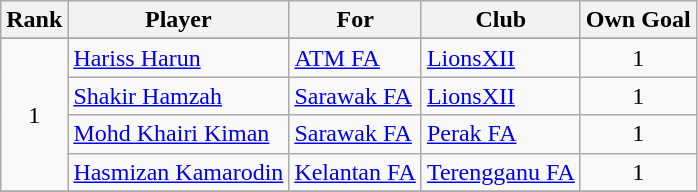<table class="wikitable" style="text-align:center">
<tr>
<th>Rank</th>
<th>Player</th>
<th>For</th>
<th>Club</th>
<th>Own Goal</th>
</tr>
<tr>
</tr>
<tr>
<td rowspan="4">1</td>
<td align="left"> <a href='#'>Hariss Harun</a></td>
<td align="left"><a href='#'>ATM FA</a></td>
<td align="left"><a href='#'>LionsXII</a></td>
<td rowspan="1">1</td>
</tr>
<tr>
<td align="left"> <a href='#'>Shakir Hamzah</a></td>
<td align="left"><a href='#'>Sarawak FA</a></td>
<td align="left"><a href='#'>LionsXII</a></td>
<td rowspan="1">1</td>
</tr>
<tr>
<td align="left"> <a href='#'>Mohd Khairi Kiman</a></td>
<td align="left"><a href='#'>Sarawak FA</a></td>
<td align="left"><a href='#'>Perak FA</a></td>
<td rowspan="1">1</td>
</tr>
<tr>
<td align="left"> <a href='#'>Hasmizan Kamarodin</a></td>
<td align="left"><a href='#'>Kelantan FA</a></td>
<td align="left"><a href='#'>Terengganu FA</a></td>
<td rowspan="1">1</td>
</tr>
<tr>
</tr>
</table>
